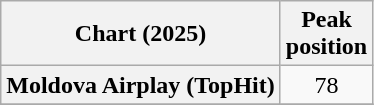<table class="wikitable plainrowheaders" style="text-align:center">
<tr>
<th scope="col">Chart (2025)</th>
<th scope="col">Peak<br>position</th>
</tr>
<tr>
<th scope="row">Moldova Airplay (TopHit)</th>
<td>78</td>
</tr>
<tr>
</tr>
</table>
